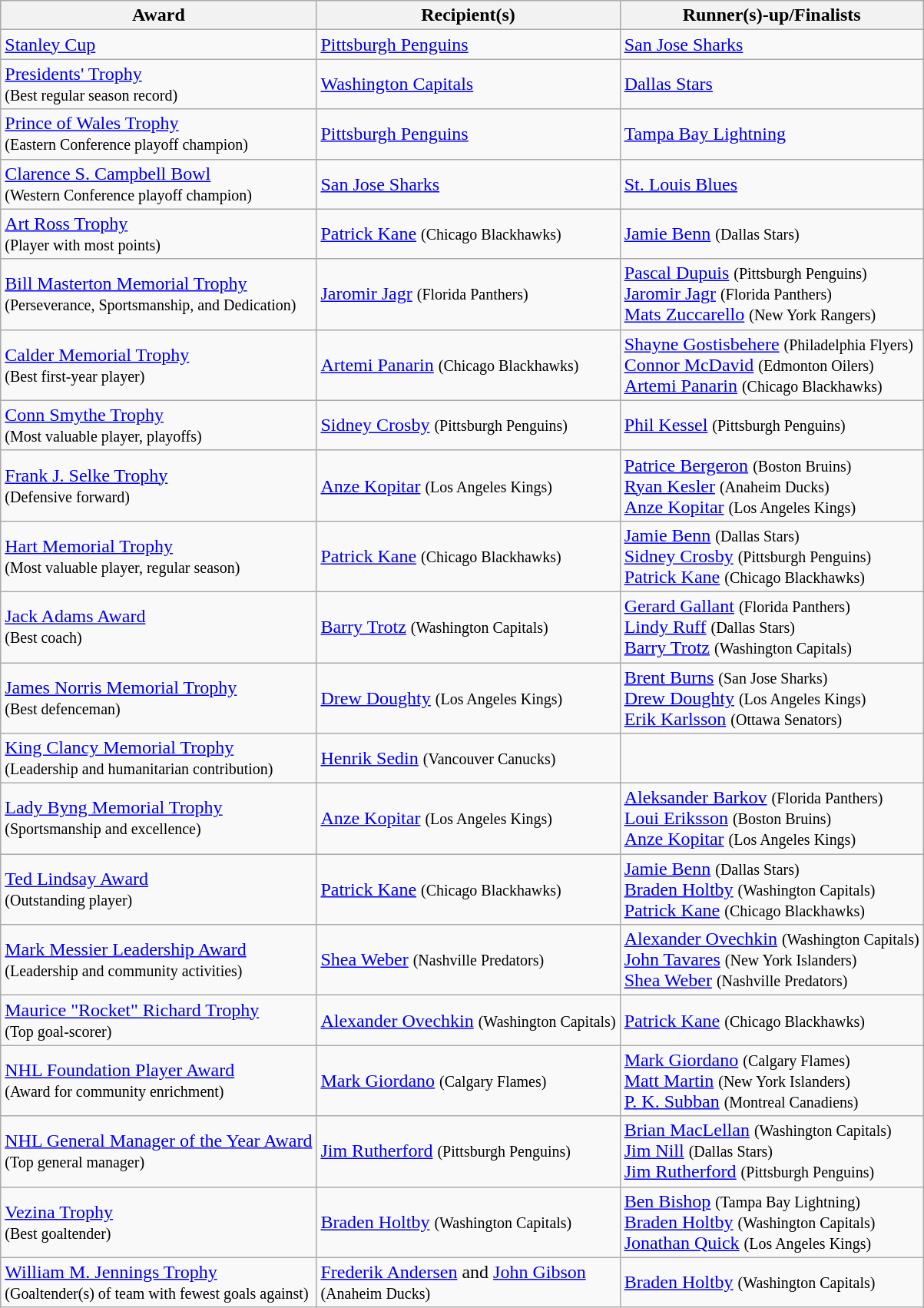<table class="wikitable">
<tr>
<th>Award</th>
<th>Recipient(s)</th>
<th>Runner(s)-up/Finalists</th>
</tr>
<tr>
<td><a href='#'>Stanley Cup</a></td>
<td><a href='#'>Pittsburgh Penguins</a></td>
<td><a href='#'>San Jose Sharks</a></td>
</tr>
<tr>
<td><a href='#'>Presidents' Trophy</a><br><small>(Best regular season record)</small></td>
<td><a href='#'>Washington Capitals</a></td>
<td><a href='#'>Dallas Stars</a></td>
</tr>
<tr>
<td><a href='#'>Prince of Wales Trophy</a><br><small>(Eastern Conference playoff champion)</small></td>
<td><a href='#'>Pittsburgh Penguins</a></td>
<td><a href='#'>Tampa Bay Lightning</a></td>
</tr>
<tr>
<td><a href='#'>Clarence S. Campbell Bowl</a><br><small>(Western Conference playoff champion)</small></td>
<td><a href='#'>San Jose Sharks</a></td>
<td><a href='#'>St. Louis Blues</a></td>
</tr>
<tr>
<td><a href='#'>Art Ross Trophy</a><br><small>(Player with most points)</small></td>
<td><a href='#'>Patrick Kane</a> <small>(Chicago Blackhawks)</small></td>
<td><a href='#'>Jamie Benn</a> <small>(Dallas Stars)</small></td>
</tr>
<tr>
<td><a href='#'>Bill Masterton Memorial Trophy</a><br><small>(Perseverance, Sportsmanship, and Dedication)</small></td>
<td><a href='#'>Jaromir Jagr</a> <small>(Florida Panthers)</small></td>
<td><a href='#'>Pascal Dupuis</a> <small>(Pittsburgh Penguins)</small><br><a href='#'>Jaromir Jagr</a> <small>(Florida Panthers)</small><br><a href='#'>Mats Zuccarello</a> <small>(New York Rangers)</small></td>
</tr>
<tr>
<td><a href='#'>Calder Memorial Trophy</a><br><small>(Best first-year player)</small></td>
<td><a href='#'>Artemi Panarin</a> <small>(Chicago Blackhawks)</small></td>
<td><a href='#'>Shayne Gostisbehere</a> <small>(Philadelphia Flyers)</small><br><a href='#'>Connor McDavid</a> <small>(Edmonton Oilers)</small><br><a href='#'>Artemi Panarin</a> <small>(Chicago Blackhawks)</small></td>
</tr>
<tr>
<td><a href='#'>Conn Smythe Trophy</a><br><small>(Most valuable player, playoffs)</small></td>
<td><a href='#'>Sidney Crosby</a> <small>(Pittsburgh Penguins)</small></td>
<td><a href='#'>Phil Kessel</a> <small>(Pittsburgh Penguins)</small></td>
</tr>
<tr>
<td><a href='#'>Frank J. Selke Trophy</a><br><small>(Defensive forward)</small></td>
<td><a href='#'>Anze Kopitar</a> <small>(Los Angeles Kings)</small></td>
<td><a href='#'>Patrice Bergeron</a> <small>(Boston Bruins)</small><br><a href='#'>Ryan Kesler</a> <small>(Anaheim Ducks)</small><br><a href='#'>Anze Kopitar</a> <small>(Los Angeles Kings)</small></td>
</tr>
<tr>
<td><a href='#'>Hart Memorial Trophy</a><br><small>(Most valuable player, regular season)</small></td>
<td><a href='#'>Patrick Kane</a> <small>(Chicago Blackhawks)</small></td>
<td><a href='#'>Jamie Benn</a> <small>(Dallas Stars)</small><br><a href='#'>Sidney Crosby</a> <small>(Pittsburgh Penguins)</small><br><a href='#'>Patrick Kane</a> <small>(Chicago Blackhawks)</small></td>
</tr>
<tr>
<td><a href='#'>Jack Adams Award</a><br><small>(Best coach)</small></td>
<td><a href='#'>Barry Trotz</a> <small>(Washington Capitals)</small></td>
<td><a href='#'>Gerard Gallant</a> <small>(Florida Panthers)</small><br><a href='#'>Lindy Ruff</a> <small>(Dallas Stars)</small><br><a href='#'>Barry Trotz</a> <small>(Washington Capitals)</small></td>
</tr>
<tr>
<td><a href='#'>James Norris Memorial Trophy</a><br><small>(Best defenceman)</small></td>
<td><a href='#'>Drew Doughty</a> <small>(Los Angeles Kings)</small></td>
<td><a href='#'>Brent Burns</a> <small>(San Jose Sharks)</small><br><a href='#'>Drew Doughty</a> <small>(Los Angeles Kings)</small><br><a href='#'>Erik Karlsson</a> <small>(Ottawa Senators)</small></td>
</tr>
<tr>
<td><a href='#'>King Clancy Memorial Trophy</a><br><small>(Leadership and humanitarian contribution)</small></td>
<td><a href='#'>Henrik Sedin</a> <small>(Vancouver Canucks)</small></td>
<td></td>
</tr>
<tr>
<td><a href='#'>Lady Byng Memorial Trophy</a><br><small>(Sportsmanship and excellence)</small></td>
<td><a href='#'>Anze Kopitar</a> <small>(Los Angeles Kings)</small></td>
<td><a href='#'>Aleksander Barkov</a> <small>(Florida Panthers)</small><br><a href='#'>Loui Eriksson</a> <small>(Boston Bruins)</small><br><a href='#'>Anze Kopitar</a> <small>(Los Angeles Kings)</small></td>
</tr>
<tr>
<td><a href='#'>Ted Lindsay Award</a><br><small>(Outstanding player)</small></td>
<td><a href='#'>Patrick Kane</a> <small>(Chicago Blackhawks)</small></td>
<td><a href='#'>Jamie Benn</a> <small>(Dallas Stars)</small><br><a href='#'>Braden Holtby</a> <small>(Washington Capitals)</small><br><a href='#'>Patrick Kane</a> <small>(Chicago Blackhawks)</small></td>
</tr>
<tr>
<td><a href='#'>Mark Messier Leadership Award</a><br><small>(Leadership and community activities)</small></td>
<td><a href='#'>Shea Weber</a> <small>(Nashville Predators)</small></td>
<td><a href='#'>Alexander Ovechkin</a> <small>(Washington Capitals)</small><br><a href='#'>John Tavares</a> <small>(New York Islanders)</small><br><a href='#'>Shea Weber</a> <small>(Nashville Predators)</small></td>
</tr>
<tr>
<td><a href='#'>Maurice "Rocket" Richard Trophy</a><br><small>(Top goal-scorer)</small></td>
<td><a href='#'>Alexander Ovechkin</a> <small>(Washington Capitals)</small></td>
<td><a href='#'>Patrick Kane</a> <small>(Chicago Blackhawks)</small></td>
</tr>
<tr>
<td><a href='#'>NHL Foundation Player Award</a><br><small>(Award for community enrichment)</small></td>
<td><a href='#'>Mark Giordano</a> <small>(Calgary Flames)</small></td>
<td><a href='#'>Mark Giordano</a> <small>(Calgary Flames)</small><br><a href='#'>Matt Martin</a> <small>(New York Islanders)</small><br><a href='#'>P. K. Subban</a> <small>(Montreal Canadiens)</small></td>
</tr>
<tr>
<td><a href='#'>NHL General Manager of the Year Award</a><br><small>(Top general manager)</small></td>
<td><a href='#'>Jim Rutherford</a> <small>(Pittsburgh Penguins)</small></td>
<td><a href='#'>Brian MacLellan</a> <small>(Washington Capitals)</small><br><a href='#'>Jim Nill</a> <small>(Dallas Stars)</small><br><a href='#'>Jim Rutherford</a> <small>(Pittsburgh Penguins)</small></td>
</tr>
<tr>
<td><a href='#'>Vezina Trophy</a><br><small>(Best goaltender)</small></td>
<td><a href='#'>Braden Holtby</a> <small>(Washington Capitals)</small></td>
<td><a href='#'>Ben Bishop</a> <small>(Tampa Bay Lightning)</small><br><a href='#'>Braden Holtby</a> <small>(Washington Capitals)</small><br><a href='#'>Jonathan Quick</a> <small>(Los Angeles Kings)</small></td>
</tr>
<tr>
<td><a href='#'>William M. Jennings Trophy</a><br><small>(Goaltender(s) of team with fewest goals against)</small></td>
<td><a href='#'>Frederik Andersen</a> and <a href='#'>John Gibson</a><br><small>(Anaheim Ducks)</small></td>
<td><a href='#'>Braden Holtby</a> <small>(Washington Capitals)</small></td>
</tr>
</table>
